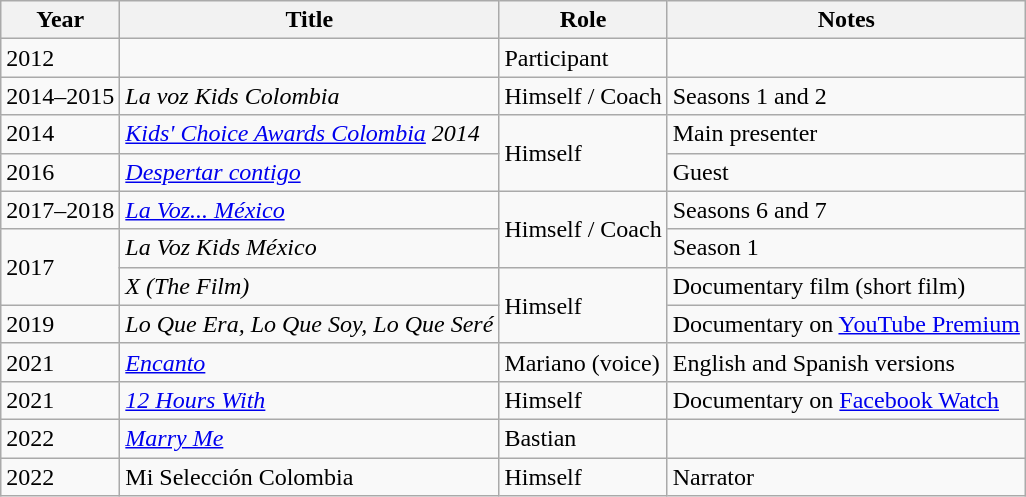<table class="wikitable">
<tr>
<th>Year</th>
<th>Title</th>
<th>Role</th>
<th class="unsortable">Notes</th>
</tr>
<tr>
<td>2012</td>
<td></td>
<td>Participant</td>
<td></td>
</tr>
<tr>
<td>2014–2015</td>
<td><em>La voz Kids Colombia</em></td>
<td>Himself / Coach</td>
<td>Seasons 1 and 2</td>
</tr>
<tr>
<td>2014</td>
<td><em><a href='#'>Kids' Choice Awards Colombia</a> 2014</em></td>
<td rowspan=2>Himself</td>
<td>Main presenter</td>
</tr>
<tr>
<td>2016</td>
<td><em><a href='#'>Despertar contigo</a></em></td>
<td>Guest</td>
</tr>
<tr>
<td>2017–2018</td>
<td><em><a href='#'>La Voz... México</a></em></td>
<td rowspan=2>Himself / Coach</td>
<td>Seasons 6 and 7</td>
</tr>
<tr>
<td rowspan=2>2017</td>
<td><em>La Voz Kids México</em></td>
<td>Season 1</td>
</tr>
<tr>
<td><em>X (The Film)</em></td>
<td rowspan=2>Himself</td>
<td>Documentary film (short film)</td>
</tr>
<tr>
<td>2019</td>
<td><em>Lo Que Era, Lo Que Soy, Lo Que Seré</em></td>
<td>Documentary on <a href='#'>YouTube Premium</a></td>
</tr>
<tr>
<td>2021</td>
<td><em><a href='#'>Encanto</a></em></td>
<td>Mariano (voice)</td>
<td>English and Spanish versions</td>
</tr>
<tr>
<td>2021</td>
<td><em><a href='#'>12 Hours With</a></em></td>
<td>Himself</td>
<td>Documentary on <a href='#'>Facebook Watch</a></td>
</tr>
<tr>
<td>2022</td>
<td><em><a href='#'>Marry Me</a></em></td>
<td>Bastian</td>
<td></td>
</tr>
<tr>
<td>2022</td>
<td>Mi Selección Colombia</td>
<td>Himself</td>
<td>Narrator</td>
</tr>
</table>
